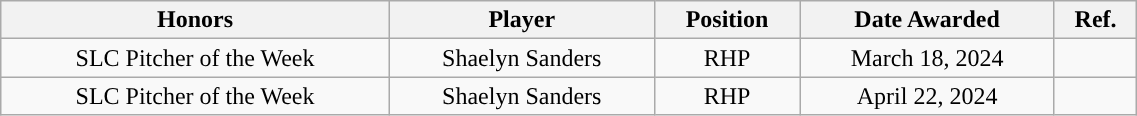<table class="wikitable" style="width: 60%;text-align: center;">
<tr>
<th>Honors</th>
<th>Player</th>
<th>Position</th>
<th>Date Awarded</th>
<th>Ref.</th>
</tr>
<tr align="center">
<td rowspan="1">SLC Pitcher of the Week</td>
<td>Shaelyn Sanders</td>
<td>RHP</td>
<td>March 18, 2024</td>
<td></td>
</tr>
<tr align="center">
<td rowspan="1">SLC Pitcher of the Week</td>
<td>Shaelyn Sanders</td>
<td>RHP</td>
<td>April 22, 2024</td>
<td></td>
</tr>
</table>
